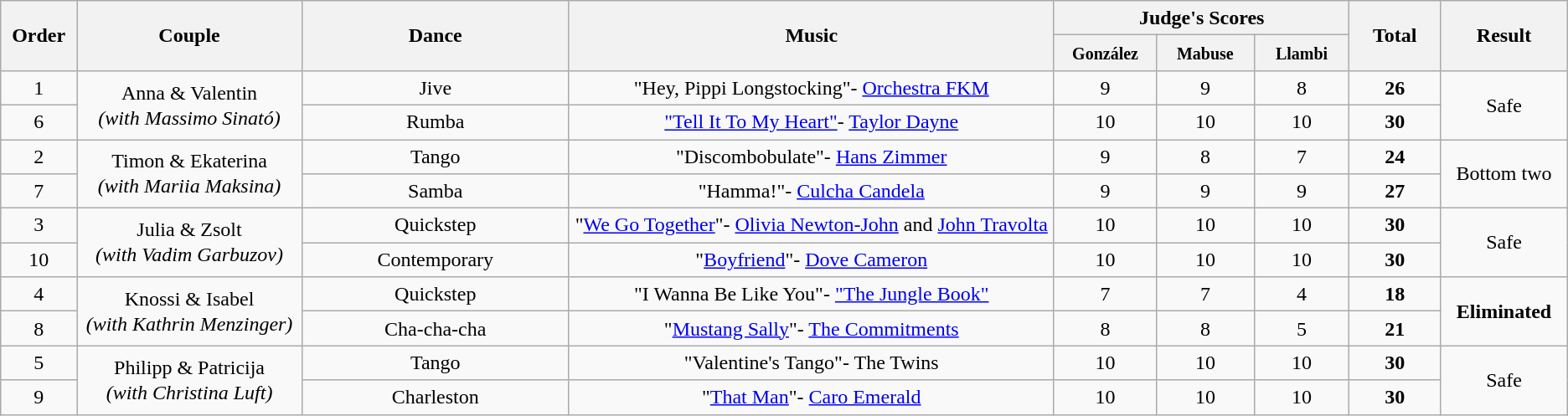<table class="wikitable center sortable" style="text-align:center; font-size:100%; line-height:20px;">
<tr>
<th rowspan="2" style="width: 4em">Order</th>
<th rowspan="2" style="width: 17em">Couple</th>
<th rowspan="2" style="width: 20em">Dance</th>
<th rowspan="2" style="width: 40em">Music</th>
<th colspan="3">Judge's Scores</th>
<th rowspan="2" style="width: 6em">Total</th>
<th rowspan="2" style="width: 7em">Result</th>
</tr>
<tr>
<th style="width: 6em"><small>González</small></th>
<th style="width: 6em"><small>Mabuse</small></th>
<th style="width: 6em"><small>Llambi</small></th>
</tr>
<tr>
<td>1</td>
<td rowspan="2">Anna & Valentin<br><em>(with Massimo Sinató)</em></td>
<td>Jive</td>
<td>"Hey, Pippi Longstocking"- <a href='#'>Orchestra FKM</a></td>
<td>9</td>
<td>9</td>
<td>8</td>
<td><strong>26</strong></td>
<td rowspan="2">Safe</td>
</tr>
<tr>
<td>6</td>
<td>Rumba</td>
<td><a href='#'>"Tell It To My Heart"</a>- <a href='#'>Taylor Dayne</a></td>
<td>10</td>
<td>10</td>
<td>10</td>
<td><strong>30</strong></td>
</tr>
<tr>
<td>2</td>
<td rowspan="2">Timon & Ekaterina<br><em>(with Mariia Maksina)</em></td>
<td>Tango</td>
<td>"Discombobulate"- <a href='#'>Hans Zimmer</a></td>
<td>9</td>
<td>8</td>
<td>7</td>
<td><strong>24</strong></td>
<td rowspan="2">Bottom two</td>
</tr>
<tr>
<td>7</td>
<td>Samba</td>
<td>"Hamma!"- <a href='#'>Culcha Candela</a></td>
<td>9</td>
<td>9</td>
<td>9</td>
<td><strong>27</strong></td>
</tr>
<tr>
<td>3</td>
<td rowspan="2">Julia & Zsolt<br><em>(with Vadim Garbuzov)</em></td>
<td>Quickstep</td>
<td>"<a href='#'>We Go Together</a>"- <a href='#'>Olivia Newton-John</a> and <a href='#'>John Travolta</a></td>
<td>10</td>
<td>10</td>
<td>10</td>
<td><strong>30</strong></td>
<td rowspan="2">Safe</td>
</tr>
<tr>
<td>10</td>
<td>Contemporary</td>
<td>"<a href='#'>Boyfriend</a>"- <a href='#'>Dove Cameron</a></td>
<td>10</td>
<td>10</td>
<td>10</td>
<td><strong>30</strong></td>
</tr>
<tr>
<td>4</td>
<td rowspan="2">Knossi & Isabel<br><em>(with Kathrin Menzinger)</em></td>
<td>Quickstep</td>
<td>"I Wanna Be Like You"- <a href='#'>"The Jungle Book"</a></td>
<td>7</td>
<td>7</td>
<td>4</td>
<td><strong>18</strong></td>
<td rowspan="2"><strong>Eliminated</strong></td>
</tr>
<tr>
<td>8</td>
<td>Cha-cha-cha</td>
<td>"<a href='#'>Mustang Sally</a>"- <a href='#'>The Commitments</a></td>
<td>8</td>
<td>8</td>
<td>5</td>
<td><strong>21</strong></td>
</tr>
<tr>
<td>5</td>
<td rowspan="2">Philipp & Patricija<br><em>(with Christina Luft)</em></td>
<td>Tango</td>
<td>"Valentine's Tango"- The Twins</td>
<td>10</td>
<td>10</td>
<td>10</td>
<td><strong>30</strong></td>
<td rowspan="2">Safe</td>
</tr>
<tr>
<td>9</td>
<td>Charleston</td>
<td>"<a href='#'>That Man</a>"- <a href='#'>Caro Emerald</a></td>
<td>10</td>
<td>10</td>
<td>10</td>
<td><strong>30</strong></td>
</tr>
</table>
